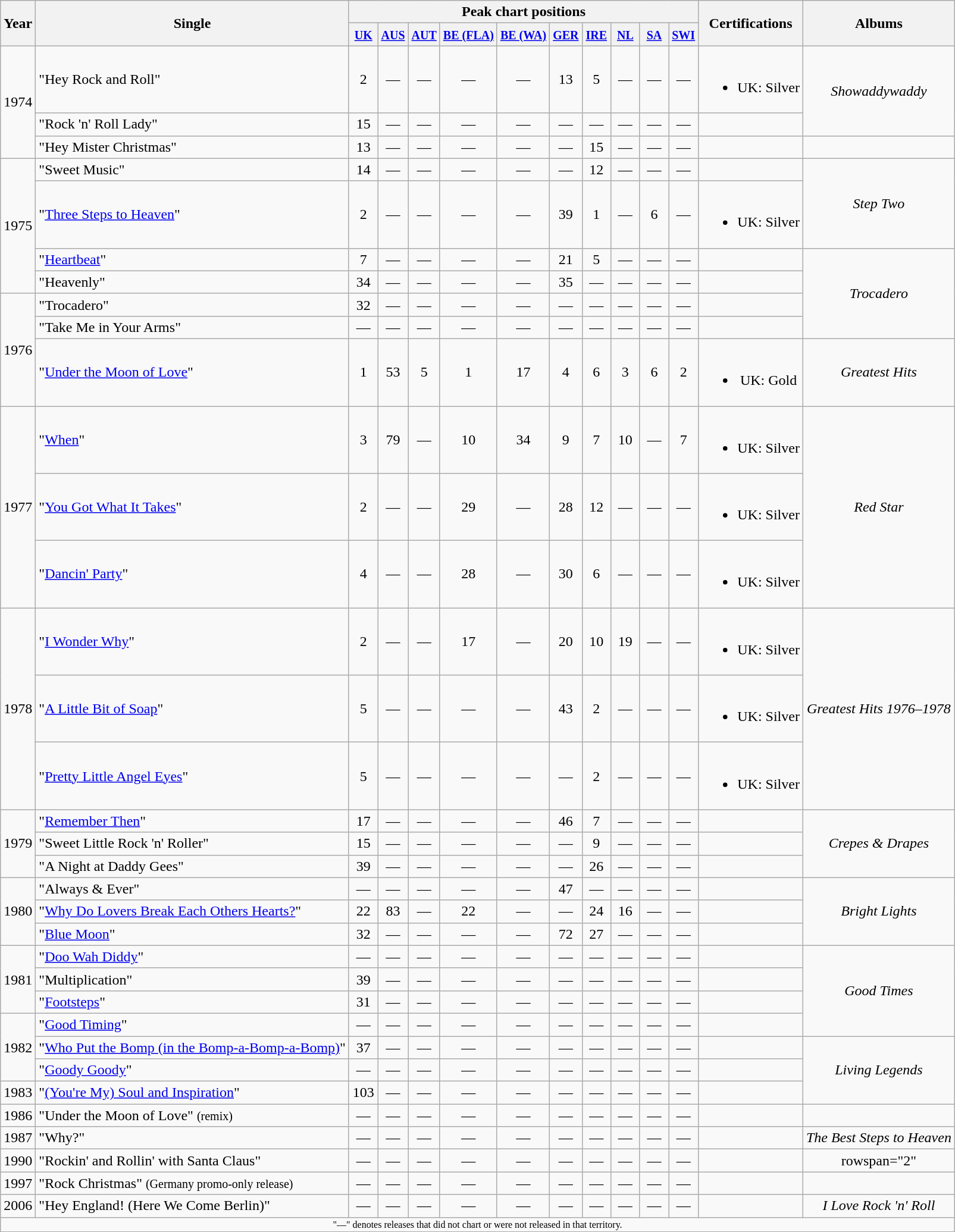<table class="wikitable sortable" style="text-align:center;">
<tr>
<th rowspan="2">Year</th>
<th rowspan="2">Single</th>
<th colspan="10">Peak chart positions</th>
<th rowspan="2">Certifications</th>
<th rowspan="2">Albums</th>
</tr>
<tr>
<th width="25"><small><a href='#'>UK</a></small><br></th>
<th width="25"><small><a href='#'>AUS</a></small><br></th>
<th><small><a href='#'>AUT</a></small><br></th>
<th><small><a href='#'>BE (FLA)</a></small><br></th>
<th><small><a href='#'>BE (WA)</a></small><br></th>
<th width="25"><small><a href='#'>GER</a></small><br></th>
<th width="25"><small><a href='#'>IRE</a></small><br></th>
<th width="25"><small><a href='#'>NL</a></small><br></th>
<th width="25"><small><a href='#'>SA</a></small><br></th>
<th width="25"><small><a href='#'>SWI</a></small><br></th>
</tr>
<tr>
<td rowspan="3" style="text-align:center;">1974</td>
<td align="left">"Hey Rock and Roll"</td>
<td style="text-align:center;">2</td>
<td style="text-align:center;">—</td>
<td>—</td>
<td>—</td>
<td>—</td>
<td style="text-align:center;">13</td>
<td style="text-align:center;">5</td>
<td style="text-align:center;">—</td>
<td style="text-align:center;">—</td>
<td style="text-align:center;">—</td>
<td><br><ul><li>UK: Silver</li></ul></td>
<td rowspan="2"><em>Showaddywaddy</em></td>
</tr>
<tr>
<td align="left">"Rock 'n' Roll Lady"</td>
<td style="text-align:center;">15</td>
<td style="text-align:center;">—</td>
<td>—</td>
<td>—</td>
<td>—</td>
<td style="text-align:center;">—</td>
<td style="text-align:center;">—</td>
<td style="text-align:center;">—</td>
<td style="text-align:center;">—</td>
<td style="text-align:center;">—</td>
<td></td>
</tr>
<tr>
<td align="left">"Hey Mister Christmas"</td>
<td style="text-align:center;">13</td>
<td style="text-align:center;">—</td>
<td>—</td>
<td>—</td>
<td>—</td>
<td style="text-align:center;">—</td>
<td style="text-align:center;">15</td>
<td style="text-align:center;">—</td>
<td style="text-align:center;">—</td>
<td style="text-align:center;">—</td>
<td></td>
<td></td>
</tr>
<tr>
<td rowspan="4">1975</td>
<td align="left">"Sweet Music"</td>
<td style="text-align:center;">14</td>
<td style="text-align:center;">—</td>
<td>—</td>
<td>—</td>
<td>—</td>
<td style="text-align:center;">—</td>
<td style="text-align:center;">12</td>
<td style="text-align:center;">—</td>
<td style="text-align:center;">—</td>
<td style="text-align:center;">—</td>
<td></td>
<td rowspan="2"><em>Step Two</em></td>
</tr>
<tr>
<td align="left">"<a href='#'>Three Steps to Heaven</a>"</td>
<td style="text-align:center;">2</td>
<td style="text-align:center;">—</td>
<td>—</td>
<td>—</td>
<td>—</td>
<td style="text-align:center;">39</td>
<td style="text-align:center;">1</td>
<td style="text-align:center;">—</td>
<td style="text-align:center;">6</td>
<td style="text-align:center;">—</td>
<td><br><ul><li>UK: Silver</li></ul></td>
</tr>
<tr>
<td align="left">"<a href='#'>Heartbeat</a>"</td>
<td style="text-align:center;">7</td>
<td style="text-align:center;">—</td>
<td>—</td>
<td>—</td>
<td>—</td>
<td style="text-align:center;">21</td>
<td style="text-align:center;">5</td>
<td style="text-align:center;">—</td>
<td style="text-align:center;">—</td>
<td style="text-align:center;">—</td>
<td></td>
<td rowspan="4"><em>Trocadero</em></td>
</tr>
<tr>
<td align="left">"Heavenly"</td>
<td style="text-align:center;">34</td>
<td style="text-align:center;">—</td>
<td>—</td>
<td>—</td>
<td>—</td>
<td style="text-align:center;">35</td>
<td style="text-align:center;">—</td>
<td style="text-align:center;">—</td>
<td style="text-align:center;">—</td>
<td style="text-align:center;">—</td>
<td></td>
</tr>
<tr>
<td rowspan="3">1976</td>
<td align="left">"Trocadero"</td>
<td style="text-align:center;">32</td>
<td style="text-align:center;">—</td>
<td>—</td>
<td>—</td>
<td>—</td>
<td style="text-align:center;">—</td>
<td style="text-align:center;">—</td>
<td style="text-align:center;">—</td>
<td style="text-align:center;">—</td>
<td style="text-align:center;">—</td>
<td></td>
</tr>
<tr>
<td align="left">"Take Me in Your Arms"</td>
<td style="text-align:center;">—</td>
<td style="text-align:center;">—</td>
<td>—</td>
<td>—</td>
<td>—</td>
<td style="text-align:center;">—</td>
<td style="text-align:center;">—</td>
<td style="text-align:center;">—</td>
<td style="text-align:center;">—</td>
<td style="text-align:center;">—</td>
<td></td>
</tr>
<tr>
<td align="left">"<a href='#'>Under the Moon of Love</a>"</td>
<td style="text-align:center;">1</td>
<td style="text-align:center;">53</td>
<td>5</td>
<td>1</td>
<td>17</td>
<td style="text-align:center;">4</td>
<td style="text-align:center;">6</td>
<td style="text-align:center;">3</td>
<td style="text-align:center;">6</td>
<td style="text-align:center;">2</td>
<td><br><ul><li>UK: Gold</li></ul></td>
<td><em>Greatest Hits</em></td>
</tr>
<tr>
<td rowspan="3">1977</td>
<td align="left">"<a href='#'>When</a>"</td>
<td style="text-align:center;">3</td>
<td style="text-align:center;">79</td>
<td>—</td>
<td>10</td>
<td>34</td>
<td style="text-align:center;">9</td>
<td style="text-align:center;">7</td>
<td style="text-align:center;">10</td>
<td style="text-align:center;">—</td>
<td style="text-align:center;">7</td>
<td><br><ul><li>UK: Silver</li></ul></td>
<td rowspan="3"><em>Red Star</em></td>
</tr>
<tr>
<td align="left">"<a href='#'>You Got What It Takes</a>"</td>
<td style="text-align:center;">2</td>
<td style="text-align:center;">—</td>
<td>—</td>
<td>29</td>
<td>—</td>
<td style="text-align:center;">28</td>
<td style="text-align:center;">12</td>
<td style="text-align:center;">—</td>
<td style="text-align:center;">—</td>
<td style="text-align:center;">—</td>
<td><br><ul><li>UK: Silver</li></ul></td>
</tr>
<tr>
<td align="left">"<a href='#'>Dancin' Party</a>"</td>
<td style="text-align:center;">4</td>
<td style="text-align:center;">—</td>
<td>—</td>
<td>28</td>
<td>—</td>
<td style="text-align:center;">30</td>
<td style="text-align:center;">6</td>
<td style="text-align:center;">—</td>
<td style="text-align:center;">—</td>
<td style="text-align:center;">—</td>
<td><br><ul><li>UK: Silver</li></ul></td>
</tr>
<tr>
<td rowspan="3">1978</td>
<td align="left">"<a href='#'>I Wonder Why</a>"</td>
<td style="text-align:center;">2</td>
<td style="text-align:center;">—</td>
<td>—</td>
<td>17</td>
<td>—</td>
<td style="text-align:center;">20</td>
<td style="text-align:center;">10</td>
<td style="text-align:center;">19</td>
<td style="text-align:center;">—</td>
<td style="text-align:center;">—</td>
<td><br><ul><li>UK: Silver</li></ul></td>
<td rowspan="3"><em>Greatest Hits 1976–1978</em></td>
</tr>
<tr>
<td align="left">"<a href='#'>A Little Bit of Soap</a>"</td>
<td style="text-align:center;">5</td>
<td style="text-align:center;">—</td>
<td>—</td>
<td>—</td>
<td>—</td>
<td style="text-align:center;">43</td>
<td style="text-align:center;">2</td>
<td style="text-align:center;">—</td>
<td style="text-align:center;">—</td>
<td style="text-align:center;">—</td>
<td><br><ul><li>UK: Silver</li></ul></td>
</tr>
<tr>
<td align="left">"<a href='#'>Pretty Little Angel Eyes</a>"</td>
<td style="text-align:center;">5</td>
<td style="text-align:center;">—</td>
<td>—</td>
<td>—</td>
<td>—</td>
<td style="text-align:center;">—</td>
<td style="text-align:center;">2</td>
<td style="text-align:center;">—</td>
<td style="text-align:center;">—</td>
<td style="text-align:center;">—</td>
<td><br><ul><li>UK: Silver</li></ul></td>
</tr>
<tr>
<td rowspan="3">1979</td>
<td align="left">"<a href='#'>Remember Then</a>"</td>
<td style="text-align:center;">17</td>
<td style="text-align:center;">—</td>
<td>—</td>
<td>—</td>
<td>—</td>
<td style="text-align:center;">46</td>
<td style="text-align:center;">7</td>
<td style="text-align:center;">—</td>
<td style="text-align:center;">—</td>
<td style="text-align:center;">—</td>
<td></td>
<td rowspan="3"><em>Crepes & Drapes</em></td>
</tr>
<tr>
<td align="left">"Sweet Little Rock 'n' Roller"</td>
<td style="text-align:center;">15</td>
<td style="text-align:center;">—</td>
<td>—</td>
<td>—</td>
<td>—</td>
<td style="text-align:center;">—</td>
<td style="text-align:center;">9</td>
<td style="text-align:center;">—</td>
<td style="text-align:center;">—</td>
<td style="text-align:center;">—</td>
<td></td>
</tr>
<tr>
<td align="left">"A Night at Daddy Gees"</td>
<td style="text-align:center;">39</td>
<td style="text-align:center;">—</td>
<td>—</td>
<td>—</td>
<td>—</td>
<td style="text-align:center;">—</td>
<td style="text-align:center;">26</td>
<td style="text-align:center;">—</td>
<td style="text-align:center;">—</td>
<td style="text-align:center;">—</td>
<td></td>
</tr>
<tr>
<td rowspan="3">1980</td>
<td align="left">"Always & Ever"</td>
<td style="text-align:center;">—</td>
<td style="text-align:center;">—</td>
<td>—</td>
<td>—</td>
<td>—</td>
<td style="text-align:center;">47</td>
<td style="text-align:center;">—</td>
<td style="text-align:center;">—</td>
<td style="text-align:center;">—</td>
<td style="text-align:center;">—</td>
<td></td>
<td rowspan="3"><em>Bright Lights</em></td>
</tr>
<tr>
<td align="left">"<a href='#'>Why Do Lovers Break Each Others Hearts?</a>"</td>
<td style="text-align:center;">22</td>
<td style="text-align:center;">83</td>
<td>—</td>
<td>22</td>
<td>—</td>
<td style="text-align:center;">—</td>
<td style="text-align:center;">24</td>
<td style="text-align:center;">16</td>
<td style="text-align:center;">—</td>
<td style="text-align:center;">—</td>
<td></td>
</tr>
<tr>
<td align="left">"<a href='#'>Blue Moon</a>"</td>
<td style="text-align:center;">32</td>
<td style="text-align:center;">—</td>
<td>—</td>
<td>—</td>
<td>—</td>
<td style="text-align:center;">72</td>
<td style="text-align:center;">27</td>
<td style="text-align:center;">—</td>
<td style="text-align:center;">—</td>
<td style="text-align:center;">—</td>
<td></td>
</tr>
<tr>
<td rowspan="3">1981</td>
<td align="left">"<a href='#'>Doo Wah Diddy</a>"</td>
<td style="text-align:center;">—</td>
<td style="text-align:center;">—</td>
<td>—</td>
<td>—</td>
<td>—</td>
<td style="text-align:center;">—</td>
<td style="text-align:center;">—</td>
<td style="text-align:center;">—</td>
<td style="text-align:center;">—</td>
<td style="text-align:center;">—</td>
<td></td>
<td rowspan="4"><em>Good Times</em></td>
</tr>
<tr>
<td align="left">"Multiplication"</td>
<td style="text-align:center;">39</td>
<td style="text-align:center;">—</td>
<td>—</td>
<td>—</td>
<td>—</td>
<td style="text-align:center;">—</td>
<td style="text-align:center;">—</td>
<td style="text-align:center;">—</td>
<td style="text-align:center;">—</td>
<td style="text-align:center;">—</td>
<td></td>
</tr>
<tr>
<td align="left">"<a href='#'>Footsteps</a>"</td>
<td style="text-align:center;">31</td>
<td style="text-align:center;">—</td>
<td>—</td>
<td>—</td>
<td>—</td>
<td style="text-align:center;">—</td>
<td style="text-align:center;">—</td>
<td style="text-align:center;">—</td>
<td style="text-align:center;">—</td>
<td style="text-align:center;">—</td>
<td></td>
</tr>
<tr>
<td rowspan="3">1982</td>
<td align="left">"<a href='#'>Good Timing</a>"</td>
<td>—</td>
<td>—</td>
<td>—</td>
<td>—</td>
<td>—</td>
<td>—</td>
<td>—</td>
<td>—</td>
<td>—</td>
<td>—</td>
<td></td>
</tr>
<tr>
<td align="left">"<a href='#'>Who Put the Bomp (in the Bomp-a-Bomp-a-Bomp)</a>"</td>
<td style="text-align:center;">37</td>
<td style="text-align:center;">—</td>
<td>—</td>
<td>—</td>
<td>—</td>
<td style="text-align:center;">—</td>
<td style="text-align:center;">—</td>
<td style="text-align:center;">—</td>
<td style="text-align:center;">—</td>
<td style="text-align:center;">—</td>
<td></td>
<td rowspan="3"><em>Living Legends</em></td>
</tr>
<tr>
<td align="left">"<a href='#'>Goody Goody</a>"</td>
<td style="text-align:center;">—</td>
<td style="text-align:center;">—</td>
<td>—</td>
<td>—</td>
<td>—</td>
<td style="text-align:center;">—</td>
<td style="text-align:center;">—</td>
<td style="text-align:center;">—</td>
<td style="text-align:center;">—</td>
<td style="text-align:center;">—</td>
<td></td>
</tr>
<tr>
<td>1983</td>
<td align="left">"<a href='#'>(You're My) Soul and Inspiration</a>"</td>
<td style="text-align:center;">103</td>
<td style="text-align:center;">—</td>
<td>—</td>
<td>—</td>
<td>—</td>
<td style="text-align:center;">—</td>
<td style="text-align:center;">—</td>
<td style="text-align:center;">—</td>
<td style="text-align:center;">—</td>
<td style="text-align:center;">—</td>
<td></td>
</tr>
<tr>
<td>1986</td>
<td align="left">"Under the Moon of Love" <small>(remix)</small></td>
<td style="text-align:center;">—</td>
<td style="text-align:center;">—</td>
<td>—</td>
<td>—</td>
<td>—</td>
<td style="text-align:center;">—</td>
<td style="text-align:center;">—</td>
<td style="text-align:center;">—</td>
<td style="text-align:center;">—</td>
<td style="text-align:center;">—</td>
<td></td>
<td></td>
</tr>
<tr>
<td>1987</td>
<td align="left">"Why?"</td>
<td style="text-align:center;">—</td>
<td style="text-align:center;">—</td>
<td>—</td>
<td>—</td>
<td>—</td>
<td style="text-align:center;">—</td>
<td style="text-align:center;">—</td>
<td style="text-align:center;">—</td>
<td style="text-align:center;">—</td>
<td style="text-align:center;">—</td>
<td></td>
<td><em>The Best Steps to Heaven</em></td>
</tr>
<tr>
<td>1990</td>
<td align="left">"Rockin' and Rollin' with Santa Claus"</td>
<td>—</td>
<td>—</td>
<td>—</td>
<td>—</td>
<td>—</td>
<td>—</td>
<td>—</td>
<td>—</td>
<td>—</td>
<td>—</td>
<td></td>
<td>rowspan="2" </td>
</tr>
<tr>
<td>1997</td>
<td align="left">"Rock Christmas" <small>(Germany promo-only release)</small></td>
<td>—</td>
<td>—</td>
<td>—</td>
<td>—</td>
<td>—</td>
<td>—</td>
<td>—</td>
<td>—</td>
<td>—</td>
<td>—</td>
<td></td>
</tr>
<tr>
<td>2006</td>
<td align="left">"Hey England! (Here We Come Berlin)"</td>
<td>—</td>
<td>—</td>
<td>—</td>
<td>—</td>
<td>—</td>
<td>—</td>
<td>—</td>
<td>—</td>
<td>—</td>
<td>—</td>
<td></td>
<td><em>I Love Rock 'n' Roll</em></td>
</tr>
<tr>
<td colspan="14" style="font-size:8pt">"—" denotes releases that did not chart or were not released in that territory.</td>
</tr>
</table>
